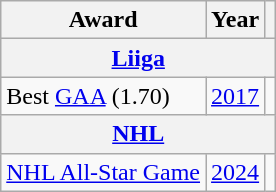<table class="wikitable">
<tr>
<th>Award</th>
<th>Year</th>
<th></th>
</tr>
<tr>
<th colspan="3"><a href='#'>Liiga</a></th>
</tr>
<tr>
<td>Best <a href='#'>GAA</a> (1.70)</td>
<td><a href='#'>2017</a></td>
<td></td>
</tr>
<tr>
<th colspan="3"><a href='#'>NHL</a></th>
</tr>
<tr>
<td><a href='#'>NHL All-Star Game</a></td>
<td><a href='#'>2024</a></td>
<td></td>
</tr>
</table>
